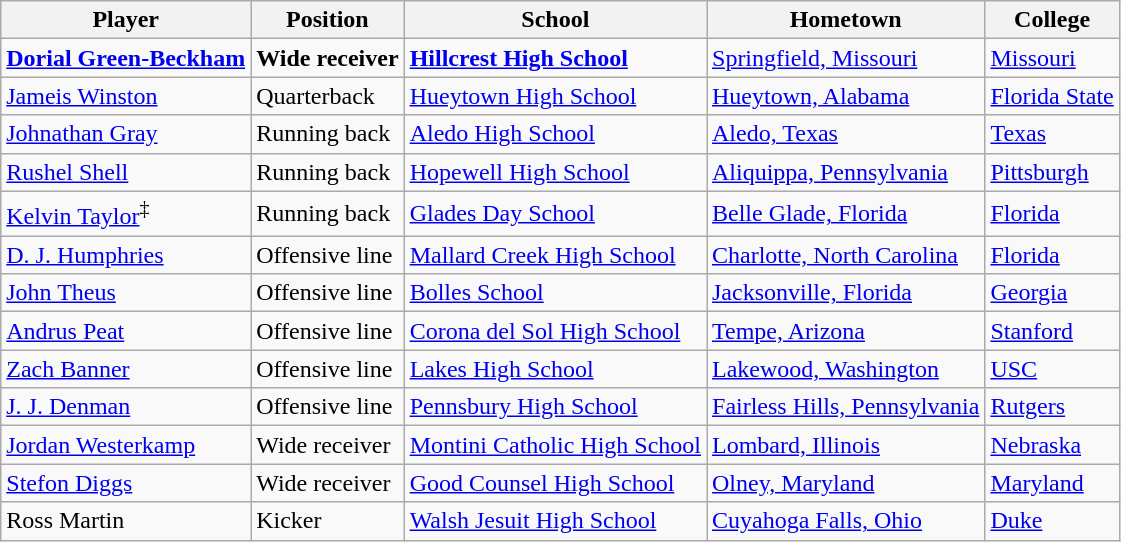<table class="wikitable">
<tr>
<th>Player</th>
<th>Position</th>
<th>School</th>
<th>Hometown</th>
<th>College</th>
</tr>
<tr>
<td><strong><a href='#'>Dorial Green-Beckham</a></strong></td>
<td><strong>Wide receiver</strong></td>
<td><strong><a href='#'>Hillcrest High School</a></strong></td>
<td><a href='#'>Springfield, Missouri</a></td>
<td><a href='#'>Missouri</a></td>
</tr>
<tr>
<td><a href='#'>Jameis Winston</a></td>
<td>Quarterback</td>
<td><a href='#'>Hueytown High School</a></td>
<td><a href='#'>Hueytown, Alabama</a></td>
<td><a href='#'>Florida State</a></td>
</tr>
<tr>
<td><a href='#'>Johnathan Gray</a></td>
<td>Running back</td>
<td><a href='#'>Aledo High School</a></td>
<td><a href='#'>Aledo, Texas</a></td>
<td><a href='#'>Texas</a></td>
</tr>
<tr>
<td><a href='#'>Rushel Shell</a></td>
<td>Running back</td>
<td><a href='#'>Hopewell High School</a></td>
<td><a href='#'>Aliquippa, Pennsylvania</a></td>
<td><a href='#'>Pittsburgh</a></td>
</tr>
<tr>
<td><a href='#'>Kelvin Taylor</a><sup>‡</sup></td>
<td>Running back</td>
<td><a href='#'>Glades Day School</a></td>
<td><a href='#'>Belle Glade, Florida</a></td>
<td><a href='#'>Florida</a></td>
</tr>
<tr>
<td><a href='#'>D. J. Humphries</a></td>
<td>Offensive line</td>
<td><a href='#'>Mallard Creek High School</a></td>
<td><a href='#'>Charlotte, North Carolina</a></td>
<td><a href='#'>Florida</a></td>
</tr>
<tr>
<td><a href='#'>John Theus</a></td>
<td>Offensive line</td>
<td><a href='#'>Bolles School</a></td>
<td><a href='#'>Jacksonville, Florida</a></td>
<td><a href='#'>Georgia</a></td>
</tr>
<tr>
<td><a href='#'>Andrus Peat</a></td>
<td>Offensive line</td>
<td><a href='#'>Corona del Sol High School</a></td>
<td><a href='#'>Tempe, Arizona</a></td>
<td><a href='#'>Stanford</a></td>
</tr>
<tr>
<td><a href='#'>Zach Banner</a></td>
<td>Offensive line</td>
<td><a href='#'>Lakes High School</a></td>
<td><a href='#'>Lakewood, Washington</a></td>
<td><a href='#'>USC</a></td>
</tr>
<tr>
<td><a href='#'>J. J. Denman</a></td>
<td>Offensive line</td>
<td><a href='#'>Pennsbury High School</a></td>
<td><a href='#'>Fairless Hills, Pennsylvania</a></td>
<td><a href='#'>Rutgers</a></td>
</tr>
<tr>
<td><a href='#'>Jordan Westerkamp</a></td>
<td>Wide receiver</td>
<td><a href='#'>Montini Catholic High School</a></td>
<td><a href='#'>Lombard, Illinois</a></td>
<td><a href='#'>Nebraska</a></td>
</tr>
<tr>
<td><a href='#'>Stefon Diggs</a></td>
<td>Wide receiver</td>
<td><a href='#'>Good Counsel High School</a></td>
<td><a href='#'>Olney, Maryland</a></td>
<td><a href='#'>Maryland</a></td>
</tr>
<tr>
<td>Ross Martin</td>
<td>Kicker</td>
<td><a href='#'>Walsh Jesuit High School</a></td>
<td><a href='#'>Cuyahoga Falls, Ohio</a></td>
<td><a href='#'>Duke</a></td>
</tr>
</table>
